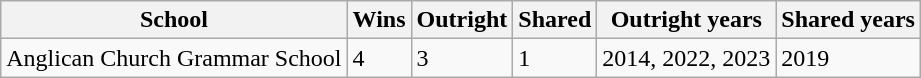<table class="wikitable sortable">
<tr>
<th>School</th>
<th>Wins</th>
<th>Outright</th>
<th>Shared</th>
<th>Outright years</th>
<th>Shared years</th>
</tr>
<tr>
<td>Anglican Church Grammar School</td>
<td>4</td>
<td>3</td>
<td>1</td>
<td>2014, 2022, 2023</td>
<td>2019</td>
</tr>
</table>
